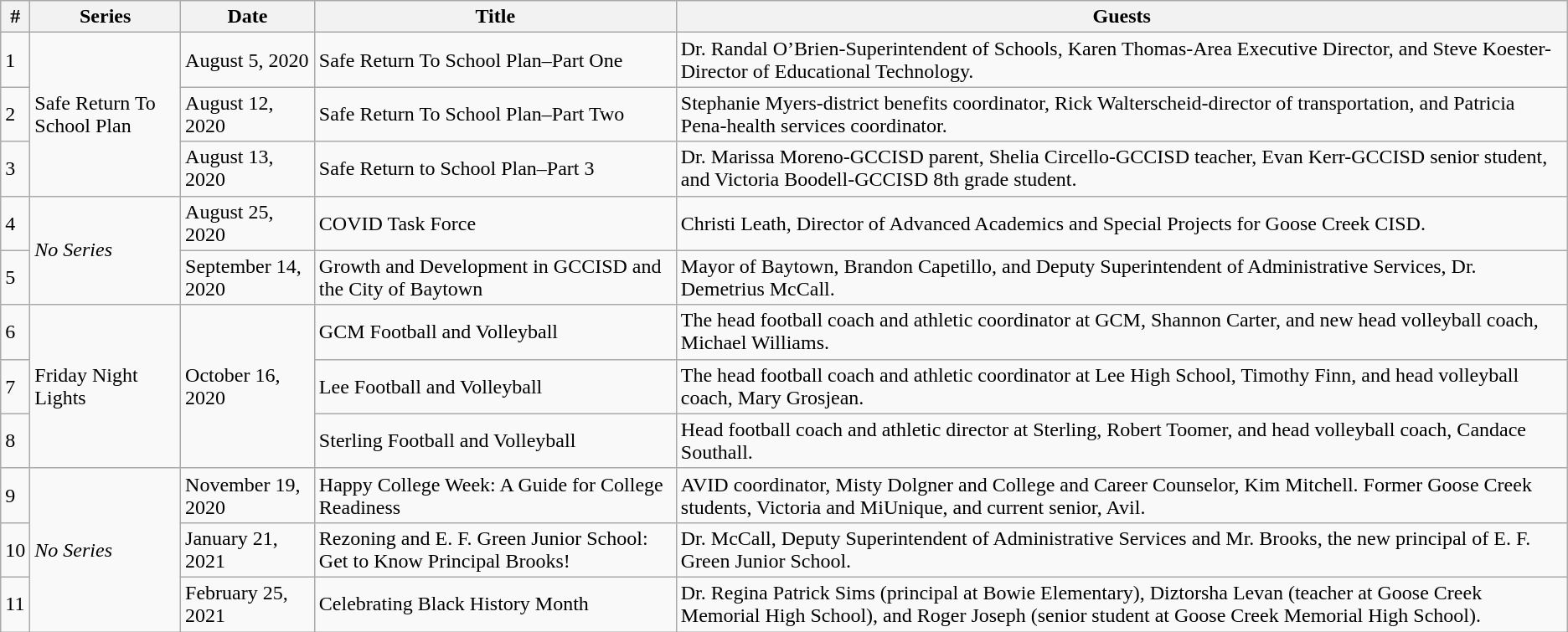<table class="wikitable sortable">
<tr>
<th>#</th>
<th>Series</th>
<th>Date</th>
<th>Title</th>
<th>Guests</th>
</tr>
<tr>
<td>1</td>
<td rowspan="3">Safe Return To School Plan</td>
<td>August 5, 2020</td>
<td>Safe Return To School Plan–Part One</td>
<td>Dr. Randal O’Brien-Superintendent of Schools, Karen Thomas-Area Executive Director, and Steve Koester-Director of Educational Technology.</td>
</tr>
<tr>
<td>2</td>
<td>August 12, 2020</td>
<td>Safe Return To School Plan–Part Two</td>
<td>Stephanie Myers-district benefits coordinator, Rick Walterscheid-director of transportation, and Patricia Pena-health services coordinator.</td>
</tr>
<tr>
<td>3</td>
<td>August 13, 2020</td>
<td>Safe Return to School Plan–Part 3</td>
<td>Dr. Marissa Moreno-GCCISD parent, Shelia Circello-GCCISD teacher, Evan Kerr-GCCISD senior student, and Victoria Boodell-GCCISD 8th grade student.</td>
</tr>
<tr>
<td>4</td>
<td rowspan="2"><em>No Series</em></td>
<td>August 25, 2020</td>
<td>COVID Task Force</td>
<td>Christi Leath, Director of Advanced Academics and Special Projects for Goose Creek CISD.</td>
</tr>
<tr>
<td>5</td>
<td>September 14, 2020</td>
<td>Growth and Development in GCCISD and the City of Baytown</td>
<td>Mayor of Baytown, Brandon Capetillo, and Deputy Superintendent of Administrative Services, Dr. Demetrius McCall.</td>
</tr>
<tr>
<td>6</td>
<td rowspan="3">Friday Night Lights</td>
<td rowspan="3">October 16, 2020</td>
<td>GCM Football and Volleyball</td>
<td>The head football coach and athletic coordinator at GCM, Shannon Carter, and new head volleyball coach, Michael Williams.</td>
</tr>
<tr>
<td>7</td>
<td>Lee Football and Volleyball</td>
<td>The head football coach and athletic coordinator at Lee High School, Timothy Finn, and head volleyball coach, Mary Grosjean.</td>
</tr>
<tr>
<td>8</td>
<td>Sterling Football and Volleyball</td>
<td>Head football coach and athletic director at Sterling, Robert Toomer, and head volleyball coach, Candace Southall.</td>
</tr>
<tr>
<td>9</td>
<td rowspan="3"><em>No Series</em></td>
<td>November 19, 2020</td>
<td>Happy College Week: A Guide for College Readiness</td>
<td>AVID coordinator, Misty Dolgner and College and Career Counselor, Kim Mitchell. Former Goose Creek students, Victoria and MiUnique, and current senior, Avil.</td>
</tr>
<tr>
<td>10</td>
<td>January 21, 2021</td>
<td>Rezoning and E. F. Green Junior School: Get to Know Principal Brooks!</td>
<td>Dr. McCall, Deputy Superintendent of Administrative Services and Mr. Brooks, the new principal of E. F. Green Junior School.</td>
</tr>
<tr>
<td>11</td>
<td>February 25, 2021</td>
<td>Celebrating Black History Month</td>
<td>Dr. Regina Patrick Sims (principal at Bowie Elementary), Diztorsha Levan (teacher at Goose Creek Memorial High School), and Roger Joseph (senior student at Goose Creek Memorial High School).</td>
</tr>
</table>
